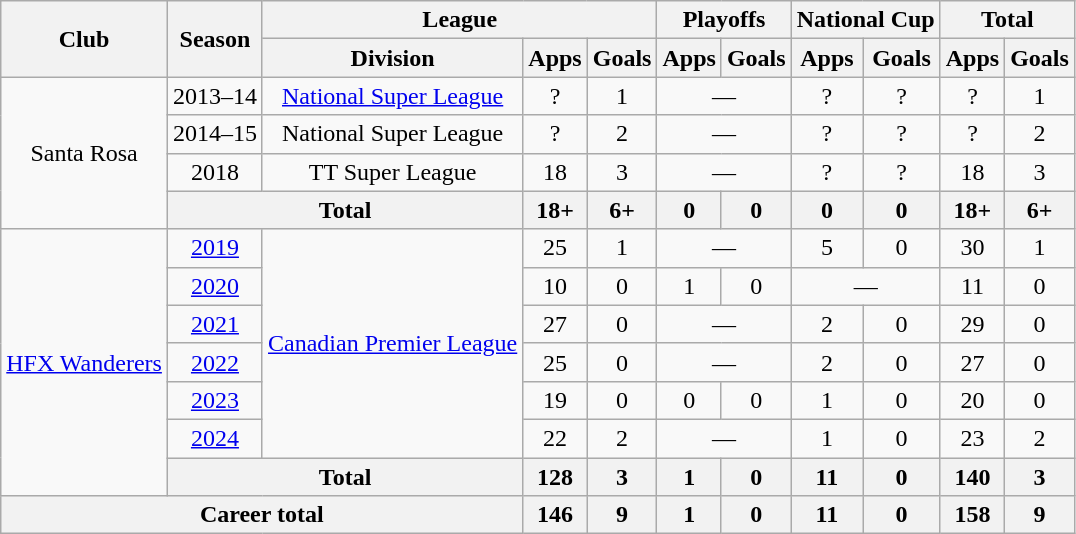<table class="wikitable" style="text-align:center">
<tr>
<th rowspan="2">Club</th>
<th rowspan="2">Season</th>
<th colspan="3">League</th>
<th colspan="2">Playoffs</th>
<th colspan="2">National Cup</th>
<th colspan="2">Total</th>
</tr>
<tr>
<th>Division</th>
<th>Apps</th>
<th>Goals</th>
<th>Apps</th>
<th>Goals</th>
<th>Apps</th>
<th>Goals</th>
<th>Apps</th>
<th>Goals</th>
</tr>
<tr>
<td rowspan="4">Santa Rosa</td>
<td>2013–14</td>
<td><a href='#'>National Super League</a></td>
<td>?</td>
<td>1</td>
<td colspan="2">—</td>
<td>?</td>
<td>?</td>
<td>?</td>
<td>1</td>
</tr>
<tr>
<td>2014–15</td>
<td>National Super League</td>
<td>?</td>
<td>2</td>
<td colspan="2">—</td>
<td>?</td>
<td>?</td>
<td>?</td>
<td>2</td>
</tr>
<tr>
<td>2018</td>
<td>TT Super League</td>
<td>18</td>
<td>3</td>
<td colspan="2">—</td>
<td>?</td>
<td>?</td>
<td>18</td>
<td>3</td>
</tr>
<tr>
<th colspan="2">Total</th>
<th>18+</th>
<th>6+</th>
<th>0</th>
<th>0</th>
<th>0</th>
<th>0</th>
<th>18+</th>
<th>6+</th>
</tr>
<tr>
<td rowspan="7"><a href='#'>HFX Wanderers</a></td>
<td><a href='#'>2019</a></td>
<td rowspan="6"><a href='#'>Canadian Premier League</a></td>
<td>25</td>
<td>1</td>
<td colspan="2">—</td>
<td>5</td>
<td>0</td>
<td>30</td>
<td>1</td>
</tr>
<tr>
<td><a href='#'>2020</a></td>
<td>10</td>
<td>0</td>
<td>1</td>
<td>0</td>
<td colspan="2">—</td>
<td>11</td>
<td>0</td>
</tr>
<tr>
<td><a href='#'>2021</a></td>
<td>27</td>
<td>0</td>
<td colspan="2">—</td>
<td>2</td>
<td>0</td>
<td>29</td>
<td>0</td>
</tr>
<tr>
<td><a href='#'>2022</a></td>
<td>25</td>
<td>0</td>
<td colspan="2">—</td>
<td>2</td>
<td>0</td>
<td>27</td>
<td>0</td>
</tr>
<tr>
<td><a href='#'>2023</a></td>
<td>19</td>
<td>0</td>
<td>0</td>
<td>0</td>
<td>1</td>
<td>0</td>
<td>20</td>
<td>0</td>
</tr>
<tr>
<td><a href='#'>2024</a></td>
<td>22</td>
<td>2</td>
<td colspan="2">—</td>
<td>1</td>
<td>0</td>
<td>23</td>
<td>2</td>
</tr>
<tr>
<th colspan="2">Total</th>
<th>128</th>
<th>3</th>
<th>1</th>
<th>0</th>
<th>11</th>
<th>0</th>
<th>140</th>
<th>3</th>
</tr>
<tr>
<th colspan="3">Career total</th>
<th>146</th>
<th>9</th>
<th>1</th>
<th>0</th>
<th>11</th>
<th>0</th>
<th>158</th>
<th>9</th>
</tr>
</table>
